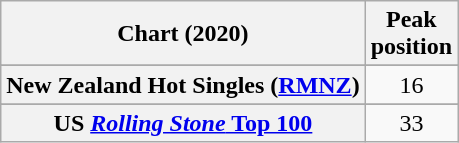<table class="wikitable sortable plainrowheaders" style="text-align:center">
<tr>
<th>Chart (2020)</th>
<th>Peak<br>position</th>
</tr>
<tr>
</tr>
<tr>
</tr>
<tr>
<th scope="row">New Zealand Hot Singles (<a href='#'>RMNZ</a>)</th>
<td>16</td>
</tr>
<tr>
</tr>
<tr>
</tr>
<tr>
<th scope="row">US <a href='#'><em>Rolling Stone</em> Top 100</a></th>
<td>33</td>
</tr>
</table>
